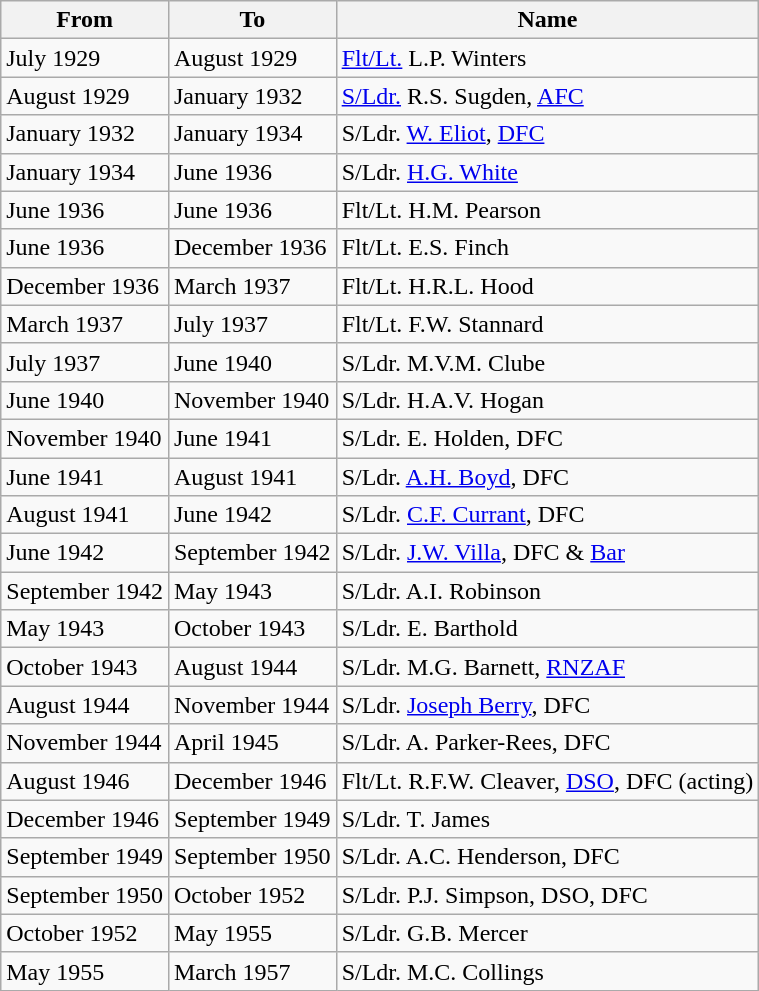<table class="wikitable">
<tr>
<th>From</th>
<th>To</th>
<th>Name</th>
</tr>
<tr>
<td>July 1929</td>
<td>August 1929</td>
<td><a href='#'>Flt/Lt.</a> L.P. Winters</td>
</tr>
<tr>
<td>August 1929</td>
<td>January 1932</td>
<td><a href='#'>S/Ldr.</a> R.S. Sugden, <a href='#'>AFC</a></td>
</tr>
<tr>
<td>January 1932</td>
<td>January 1934</td>
<td>S/Ldr. <a href='#'>W. Eliot</a>, <a href='#'>DFC</a></td>
</tr>
<tr>
<td>January 1934</td>
<td>June 1936</td>
<td>S/Ldr. <a href='#'>H.G. White</a></td>
</tr>
<tr>
<td>June 1936</td>
<td>June 1936</td>
<td>Flt/Lt. H.M. Pearson</td>
</tr>
<tr>
<td>June 1936</td>
<td>December 1936</td>
<td>Flt/Lt. E.S. Finch</td>
</tr>
<tr>
<td>December 1936</td>
<td>March 1937</td>
<td>Flt/Lt. H.R.L. Hood</td>
</tr>
<tr>
<td>March 1937</td>
<td>July 1937</td>
<td>Flt/Lt. F.W. Stannard</td>
</tr>
<tr>
<td>July 1937</td>
<td>June 1940</td>
<td>S/Ldr. M.V.M. Clube</td>
</tr>
<tr>
<td>June 1940</td>
<td>November 1940</td>
<td>S/Ldr. H.A.V. Hogan</td>
</tr>
<tr>
<td>November 1940</td>
<td>June 1941</td>
<td>S/Ldr. E. Holden, DFC</td>
</tr>
<tr>
<td>June 1941</td>
<td>August 1941</td>
<td>S/Ldr. <a href='#'>A.H. Boyd</a>, DFC</td>
</tr>
<tr>
<td>August 1941</td>
<td>June 1942</td>
<td>S/Ldr. <a href='#'>C.F. Currant</a>, DFC</td>
</tr>
<tr>
<td>June 1942</td>
<td>September 1942</td>
<td>S/Ldr. <a href='#'>J.W. Villa</a>, DFC & <a href='#'>Bar</a></td>
</tr>
<tr>
<td>September 1942</td>
<td>May 1943</td>
<td>S/Ldr. A.I. Robinson</td>
</tr>
<tr>
<td>May 1943</td>
<td>October 1943</td>
<td>S/Ldr. E. Barthold</td>
</tr>
<tr>
<td>October 1943</td>
<td>August 1944</td>
<td>S/Ldr. M.G. Barnett, <a href='#'>RNZAF</a></td>
</tr>
<tr>
<td>August 1944</td>
<td>November 1944</td>
<td>S/Ldr. <a href='#'>Joseph Berry</a>, DFC</td>
</tr>
<tr>
<td>November 1944</td>
<td>April 1945</td>
<td>S/Ldr. A. Parker-Rees, DFC</td>
</tr>
<tr>
<td>August 1946</td>
<td>December 1946</td>
<td>Flt/Lt. R.F.W. Cleaver, <a href='#'>DSO</a>, DFC (acting)</td>
</tr>
<tr>
<td>December 1946</td>
<td>September 1949</td>
<td>S/Ldr. T. James</td>
</tr>
<tr>
<td>September 1949</td>
<td>September 1950</td>
<td>S/Ldr. A.C. Henderson, DFC</td>
</tr>
<tr>
<td>September 1950</td>
<td>October 1952</td>
<td>S/Ldr. P.J. Simpson, DSO, DFC</td>
</tr>
<tr>
<td>October 1952</td>
<td>May 1955</td>
<td>S/Ldr. G.B. Mercer</td>
</tr>
<tr>
<td>May 1955</td>
<td>March 1957</td>
<td>S/Ldr. M.C. Collings</td>
</tr>
</table>
